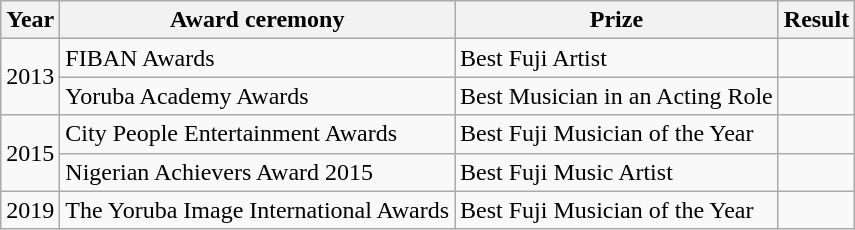<table class ="wikitable">
<tr>
<th>Year</th>
<th>Award ceremony</th>
<th>Prize</th>
<th>Result</th>
</tr>
<tr>
<td rowspan="2">2013</td>
<td>FIBAN Awards</td>
<td>Best Fuji Artist</td>
<td></td>
</tr>
<tr>
<td>Yoruba Academy Awards</td>
<td>Best Musician in an Acting Role</td>
<td></td>
</tr>
<tr>
<td rowspan="2">2015</td>
<td>City People Entertainment Awards</td>
<td>Best Fuji Musician of the Year</td>
<td></td>
</tr>
<tr>
<td>Nigerian Achievers Award 2015</td>
<td>Best Fuji Music Artist</td>
<td></td>
</tr>
<tr>
<td rowspan="2">2019</td>
<td>The Yoruba Image International Awards</td>
<td>Best Fuji Musician of the Year</td>
<td></td>
</tr>
</table>
